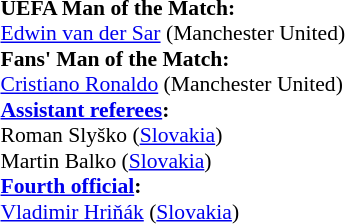<table width="100%" style="font-size:90%">
<tr>
<td><br><strong>UEFA Man of the Match:</strong>
<br><a href='#'>Edwin van der Sar</a> (Manchester United)
<br><strong>Fans' Man of the Match:</strong>
<br><a href='#'>Cristiano Ronaldo</a> (Manchester United)<br><strong><a href='#'>Assistant referees</a>:</strong>
<br>Roman Slyško (<a href='#'>Slovakia</a>)
<br>Martin Balko (<a href='#'>Slovakia</a>)
<br><strong><a href='#'>Fourth official</a>:</strong>
<br><a href='#'>Vladimir Hriňák</a> (<a href='#'>Slovakia</a>)</td>
</tr>
</table>
